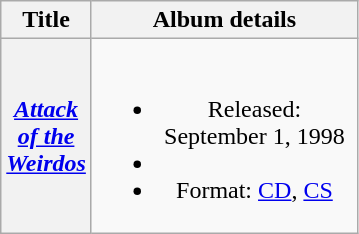<table class="wikitable" style="text-align:center;">
<tr>
<th style="width:33px;">Title</th>
<th style="width:170px;">Album details</th>
</tr>
<tr>
<th scope="row"><em><a href='#'>Attack of the Weirdos</a></em></th>
<td><br><ul><li>Released: September 1, 1998</li><li></li><li>Format: <a href='#'>CD</a>, <a href='#'>CS</a></li></ul></td>
</tr>
</table>
